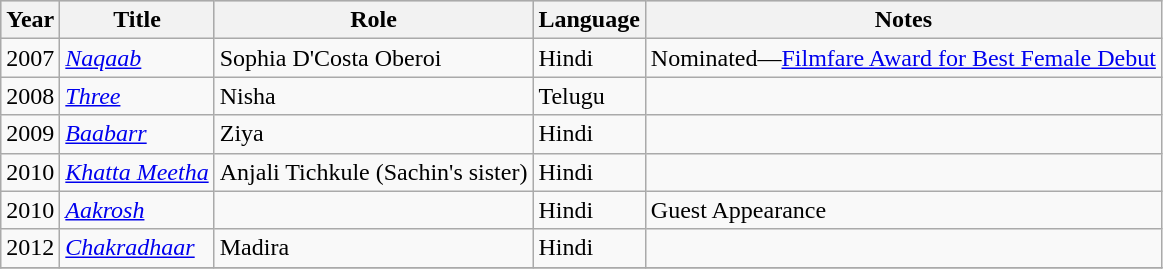<table class="wikitable sortable plainrowheaders">
<tr style="background:#ccc; text-align:center;">
<th scope="col">Year</th>
<th scope="col">Title</th>
<th scope="col">Role</th>
<th scope="col">Language</th>
<th scope="col">Notes</th>
</tr>
<tr>
<td>2007</td>
<td><em><a href='#'>Naqaab</a></em></td>
<td>Sophia D'Costa Oberoi</td>
<td>Hindi</td>
<td>Nominated—<a href='#'>Filmfare Award for Best Female Debut</a></td>
</tr>
<tr>
<td>2008</td>
<td><em><a href='#'>Three</a></em></td>
<td>Nisha</td>
<td>Telugu</td>
<td></td>
</tr>
<tr>
<td>2009</td>
<td><em><a href='#'>Baabarr</a></em></td>
<td>Ziya</td>
<td>Hindi</td>
<td></td>
</tr>
<tr>
<td>2010</td>
<td><em><a href='#'>Khatta Meetha</a></em></td>
<td>Anjali Tichkule (Sachin's sister)</td>
<td>Hindi</td>
<td></td>
</tr>
<tr>
<td>2010</td>
<td><em><a href='#'>Aakrosh</a></em></td>
<td></td>
<td>Hindi</td>
<td>Guest Appearance</td>
</tr>
<tr>
<td>2012</td>
<td><em><a href='#'>Chakradhaar</a></em></td>
<td>Madira</td>
<td>Hindi</td>
<td></td>
</tr>
<tr>
</tr>
</table>
